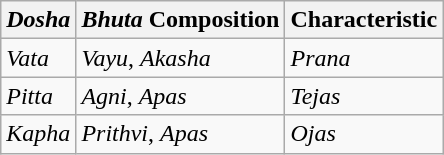<table class="wikitable">
<tr>
<th><em>Dosha</em></th>
<th><em>Bhuta</em> Composition</th>
<th>Characteristic</th>
</tr>
<tr>
<td><em>Vata</em></td>
<td><em>Vayu</em>, <em>Akasha</em></td>
<td><em>Prana</em></td>
</tr>
<tr>
<td><em>Pitta</em></td>
<td><em>Agni</em>, <em>Apas</em></td>
<td><em>Tejas</em></td>
</tr>
<tr>
<td><em>Kapha</em></td>
<td><em>Prithvi</em>, <em>Apas</em></td>
<td><em>Ojas</em></td>
</tr>
</table>
